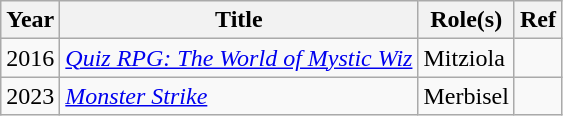<table class="wikitable">
<tr>
<th>Year</th>
<th>Title</th>
<th>Role(s)</th>
<th>Ref</th>
</tr>
<tr>
<td>2016</td>
<td><em><a href='#'>Quiz RPG: The World of Mystic Wiz</a></em></td>
<td>Mitziola</td>
<td></td>
</tr>
<tr>
<td>2023</td>
<td><em><a href='#'>Monster Strike</a></em></td>
<td>Merbisel</td>
<td></td>
</tr>
</table>
